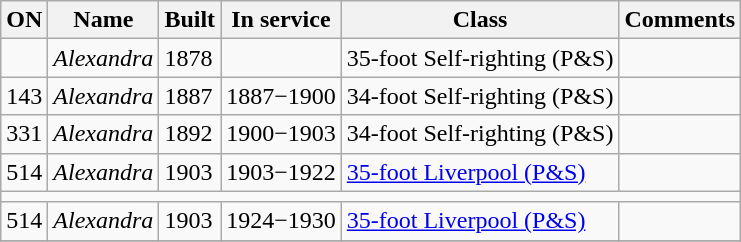<table class="wikitable">
<tr>
<th>ON</th>
<th>Name</th>
<th>Built</th>
<th>In service</th>
<th>Class</th>
<th>Comments</th>
</tr>
<tr>
<td></td>
<td><em>Alexandra</em></td>
<td>1878</td>
<td></td>
<td>35-foot Self-righting (P&S)</td>
<td></td>
</tr>
<tr>
<td>143</td>
<td><em>Alexandra</em></td>
<td>1887</td>
<td>1887−1900</td>
<td>34-foot Self-righting (P&S)</td>
<td></td>
</tr>
<tr>
<td>331</td>
<td><em>Alexandra</em></td>
<td>1892</td>
<td>1900−1903</td>
<td>34-foot Self-righting (P&S)</td>
<td></td>
</tr>
<tr>
<td>514</td>
<td><em>Alexandra</em></td>
<td>1903</td>
<td>1903−1922</td>
<td><a href='#'>35-foot Liverpool (P&S)</a></td>
<td></td>
</tr>
<tr>
<td colspan=6 style=" text-align: center;"></td>
</tr>
<tr>
<td>514</td>
<td><em>Alexandra</em></td>
<td>1903</td>
<td>1924−1930</td>
<td><a href='#'>35-foot Liverpool (P&S)</a></td>
<td></td>
</tr>
<tr>
</tr>
</table>
